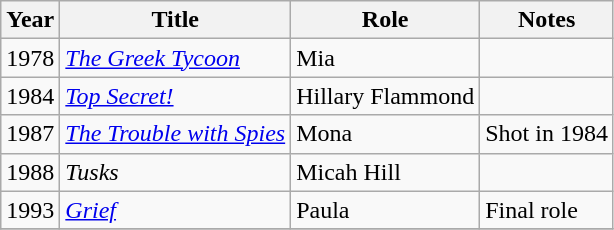<table class="wikitable unsortable">
<tr>
<th>Year</th>
<th>Title</th>
<th>Role</th>
<th>Notes</th>
</tr>
<tr>
<td>1978</td>
<td><em><a href='#'>The Greek Tycoon</a></em></td>
<td>Mia</td>
<td></td>
</tr>
<tr>
<td>1984</td>
<td><em><a href='#'>Top Secret!</a></em></td>
<td>Hillary Flammond</td>
<td></td>
</tr>
<tr>
<td>1987</td>
<td><em><a href='#'>The Trouble with Spies</a></em></td>
<td>Mona</td>
<td>Shot in 1984</td>
</tr>
<tr>
<td>1988</td>
<td><em>Tusks</em></td>
<td>Micah Hill</td>
<td></td>
</tr>
<tr>
<td>1993</td>
<td><em><a href='#'>Grief</a></em></td>
<td>Paula</td>
<td>Final role</td>
</tr>
<tr>
</tr>
</table>
